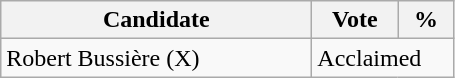<table class="wikitable">
<tr>
<th bgcolor="#DDDDFF" width="200px">Candidate</th>
<th bgcolor="#DDDDFF" width="50px">Vote</th>
<th bgcolor="#DDDDFF" width="30px">%</th>
</tr>
<tr>
<td>Robert Bussière (X)</td>
<td colspan="2">Acclaimed</td>
</tr>
</table>
